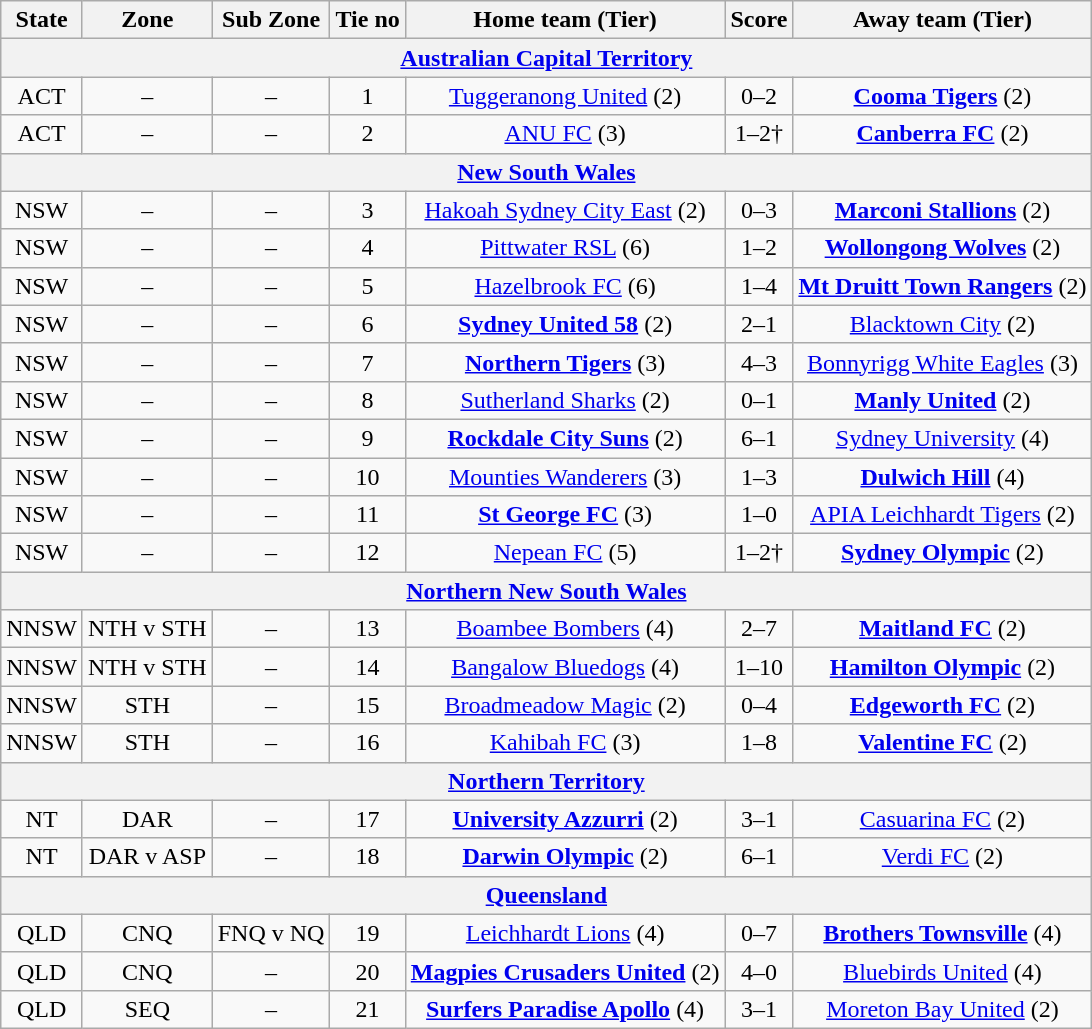<table class="wikitable" style="text-align:center">
<tr>
<th>State</th>
<th>Zone</th>
<th>Sub Zone</th>
<th>Tie no</th>
<th>Home team (Tier)</th>
<th>Score</th>
<th>Away team (Tier)</th>
</tr>
<tr>
<th colspan=7><a href='#'>Australian Capital Territory</a></th>
</tr>
<tr>
<td>ACT</td>
<td>–</td>
<td>–</td>
<td>1</td>
<td><a href='#'>Tuggeranong United</a> (2)</td>
<td>0–2</td>
<td><strong><a href='#'>Cooma Tigers</a></strong> (2)</td>
</tr>
<tr>
<td>ACT</td>
<td>–</td>
<td>–</td>
<td>2</td>
<td><a href='#'>ANU FC</a> (3)</td>
<td>1–2†</td>
<td><strong><a href='#'>Canberra FC</a></strong> (2)</td>
</tr>
<tr>
<th colspan=7><a href='#'>New South Wales</a></th>
</tr>
<tr>
<td>NSW</td>
<td>–</td>
<td>–</td>
<td>3</td>
<td><a href='#'>Hakoah Sydney City East</a> (2)</td>
<td>0–3</td>
<td><strong><a href='#'>Marconi Stallions</a></strong> (2)</td>
</tr>
<tr>
<td>NSW</td>
<td>–</td>
<td>–</td>
<td>4</td>
<td><a href='#'>Pittwater RSL</a> (6)</td>
<td>1–2</td>
<td><strong><a href='#'>Wollongong Wolves</a></strong> (2)</td>
</tr>
<tr>
<td>NSW</td>
<td>–</td>
<td>–</td>
<td>5</td>
<td><a href='#'>Hazelbrook FC</a> (6)</td>
<td>1–4</td>
<td><strong><a href='#'>Mt Druitt Town Rangers</a></strong> (2)</td>
</tr>
<tr>
<td>NSW</td>
<td>–</td>
<td>–</td>
<td>6</td>
<td><strong><a href='#'>Sydney United 58</a></strong> (2)</td>
<td>2–1</td>
<td><a href='#'>Blacktown City</a> (2)</td>
</tr>
<tr>
<td>NSW</td>
<td>–</td>
<td>–</td>
<td>7</td>
<td><strong><a href='#'>Northern Tigers</a></strong> (3)</td>
<td>4–3</td>
<td><a href='#'>Bonnyrigg White Eagles</a> (3)</td>
</tr>
<tr>
<td>NSW</td>
<td>–</td>
<td>–</td>
<td>8</td>
<td><a href='#'>Sutherland Sharks</a> (2)</td>
<td>0–1</td>
<td><strong><a href='#'>Manly United</a></strong> (2)</td>
</tr>
<tr>
<td>NSW</td>
<td>–</td>
<td>–</td>
<td>9</td>
<td><strong><a href='#'>Rockdale City Suns</a></strong> (2)</td>
<td>6–1</td>
<td><a href='#'>Sydney University</a> (4)</td>
</tr>
<tr>
<td>NSW</td>
<td>–</td>
<td>–</td>
<td>10</td>
<td><a href='#'>Mounties Wanderers</a> (3)</td>
<td>1–3</td>
<td><strong><a href='#'>Dulwich Hill</a></strong> (4)</td>
</tr>
<tr>
<td>NSW</td>
<td>–</td>
<td>–</td>
<td>11</td>
<td><strong><a href='#'>St George FC</a></strong> (3)</td>
<td>1–0</td>
<td><a href='#'>APIA Leichhardt Tigers</a> (2)</td>
</tr>
<tr>
<td>NSW</td>
<td>–</td>
<td>–</td>
<td>12</td>
<td><a href='#'>Nepean FC</a> (5)</td>
<td>1–2†</td>
<td><strong><a href='#'>Sydney Olympic</a></strong> (2)</td>
</tr>
<tr>
<th colspan=7><a href='#'>Northern New South Wales</a></th>
</tr>
<tr>
<td>NNSW</td>
<td>NTH v STH</td>
<td>–</td>
<td>13</td>
<td><a href='#'>Boambee Bombers</a> (4)</td>
<td>2–7</td>
<td><strong><a href='#'>Maitland FC</a></strong> (2)</td>
</tr>
<tr>
<td>NNSW</td>
<td>NTH v STH</td>
<td>–</td>
<td>14</td>
<td><a href='#'>Bangalow Bluedogs</a> (4)</td>
<td>1–10</td>
<td><strong><a href='#'>Hamilton Olympic</a></strong> (2)</td>
</tr>
<tr>
<td>NNSW</td>
<td>STH</td>
<td>–</td>
<td>15</td>
<td><a href='#'>Broadmeadow Magic</a> (2)</td>
<td>0–4</td>
<td><strong><a href='#'>Edgeworth FC</a></strong> (2)</td>
</tr>
<tr>
<td>NNSW</td>
<td>STH</td>
<td>–</td>
<td>16</td>
<td><a href='#'>Kahibah FC</a> (3)</td>
<td>1–8</td>
<td><strong><a href='#'>Valentine FC</a></strong> (2)</td>
</tr>
<tr>
<th colspan=7><a href='#'>Northern Territory</a></th>
</tr>
<tr>
<td>NT</td>
<td>DAR</td>
<td>–</td>
<td>17</td>
<td><strong><a href='#'>University Azzurri</a></strong> (2)</td>
<td>3–1</td>
<td><a href='#'>Casuarina FC</a> (2)</td>
</tr>
<tr>
<td>NT</td>
<td>DAR v ASP</td>
<td>–</td>
<td>18</td>
<td><strong><a href='#'>Darwin Olympic</a></strong> (2)</td>
<td>6–1</td>
<td><a href='#'>Verdi FC</a> (2)</td>
</tr>
<tr>
<th colspan=7><a href='#'>Queensland</a></th>
</tr>
<tr>
<td>QLD</td>
<td>CNQ</td>
<td>FNQ v NQ</td>
<td>19</td>
<td><a href='#'>Leichhardt Lions</a> (4)</td>
<td>0–7</td>
<td><strong><a href='#'>Brothers Townsville</a></strong> (4)</td>
</tr>
<tr>
<td>QLD</td>
<td>CNQ</td>
<td>–</td>
<td>20</td>
<td><strong><a href='#'>Magpies Crusaders United</a></strong> (2)</td>
<td>4–0</td>
<td><a href='#'>Bluebirds United</a> (4)</td>
</tr>
<tr>
<td>QLD</td>
<td>SEQ</td>
<td>–</td>
<td>21</td>
<td><strong><a href='#'>Surfers Paradise Apollo</a></strong> (4)</td>
<td>3–1</td>
<td><a href='#'>Moreton Bay United</a> (2)</td>
</tr>
</table>
